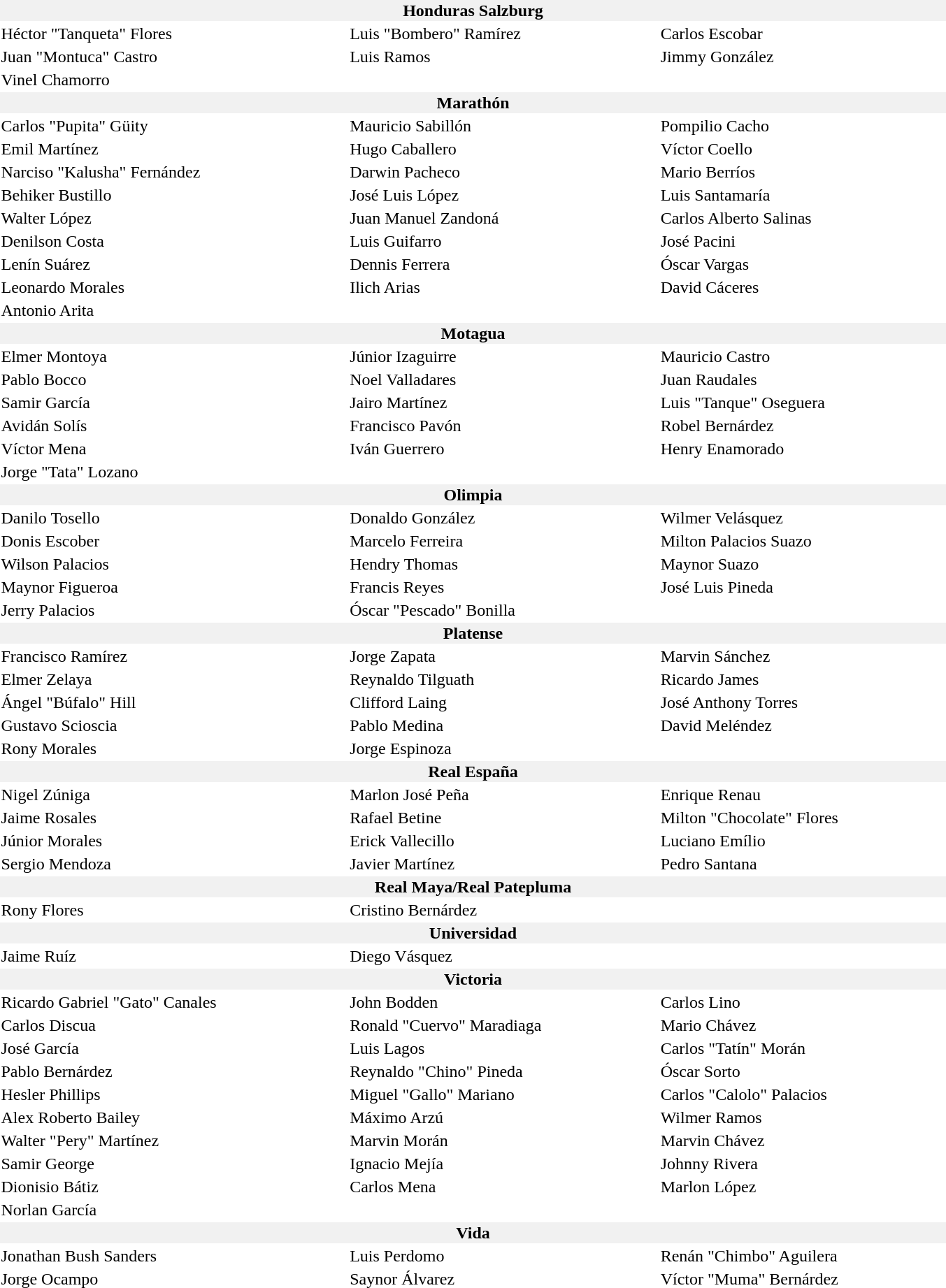<table border="0">
<tr bgcolor="f1f1f1">
<th width="900" colspan="3">Honduras Salzburg</th>
</tr>
<tr>
<td> Héctor "Tanqueta" Flores</td>
<td> Luis "Bombero" Ramírez</td>
<td> Carlos Escobar</td>
</tr>
<tr>
<td> Juan "Montuca" Castro</td>
<td> Luis Ramos</td>
<td> Jimmy González</td>
</tr>
<tr>
<td> Vinel Chamorro</td>
<td></td>
<td></td>
</tr>
<tr bgcolor="f1f1f1">
<th width="900" colspan="3">Marathón</th>
</tr>
<tr>
<td> Carlos "Pupita" Güity</td>
<td> Mauricio Sabillón</td>
<td> Pompilio Cacho</td>
</tr>
<tr>
<td> Emil Martínez</td>
<td> Hugo Caballero</td>
<td> Víctor Coello</td>
</tr>
<tr>
<td> Narciso "Kalusha" Fernández</td>
<td> Darwin Pacheco</td>
<td> Mario Berríos</td>
</tr>
<tr>
<td> Behiker Bustillo</td>
<td> José Luis López</td>
<td> Luis Santamaría</td>
</tr>
<tr>
<td> Walter López</td>
<td> Juan Manuel Zandoná</td>
<td> Carlos Alberto Salinas</td>
</tr>
<tr>
<td>  Denilson Costa</td>
<td> Luis Guifarro</td>
<td> José Pacini</td>
</tr>
<tr>
<td> Lenín Suárez</td>
<td> Dennis Ferrera</td>
<td> Óscar Vargas</td>
</tr>
<tr>
<td> Leonardo Morales</td>
<td> Ilich Arias</td>
<td> David Cáceres</td>
</tr>
<tr>
<td> Antonio Arita</td>
</tr>
<tr bgcolor="f1f1f1">
<th width="900" colspan="3">Motagua</th>
</tr>
<tr>
<td> Elmer Montoya</td>
<td> Júnior Izaguirre</td>
<td> Mauricio Castro</td>
</tr>
<tr>
<td> Pablo Bocco</td>
<td> Noel Valladares</td>
<td> Juan Raudales</td>
</tr>
<tr>
<td> Samir García</td>
<td> Jairo Martínez</td>
<td> Luis "Tanque" Oseguera</td>
</tr>
<tr>
<td> Avidán Solís</td>
<td> Francisco Pavón</td>
<td> Robel Bernárdez</td>
</tr>
<tr>
<td> Víctor Mena</td>
<td> Iván Guerrero</td>
<td> Henry Enamorado</td>
</tr>
<tr>
<td> Jorge "Tata" Lozano</td>
</tr>
<tr bgcolor="f1f1f1">
<th width="900" colspan="3">Olimpia</th>
</tr>
<tr>
<td> Danilo Tosello</td>
<td> Donaldo González</td>
<td> Wilmer Velásquez</td>
</tr>
<tr>
<td> Donis Escober</td>
<td> Marcelo Ferreira</td>
<td> Milton Palacios Suazo</td>
</tr>
<tr>
<td> Wilson Palacios</td>
<td> Hendry Thomas</td>
<td> Maynor Suazo</td>
</tr>
<tr>
<td> Maynor Figueroa</td>
<td> Francis Reyes</td>
<td> José Luis Pineda</td>
</tr>
<tr>
<td> Jerry Palacios</td>
<td> Óscar "Pescado" Bonilla</td>
<td></td>
</tr>
<tr bgcolor="f1f1f1">
<th width="900" colspan="3">Platense</th>
</tr>
<tr>
<td> Francisco Ramírez</td>
<td> Jorge Zapata</td>
<td> Marvin Sánchez</td>
</tr>
<tr>
<td> Elmer Zelaya</td>
<td> Reynaldo Tilguath</td>
<td> Ricardo James</td>
</tr>
<tr>
<td> Ángel "Búfalo" Hill</td>
<td> Clifford Laing</td>
<td> José Anthony Torres</td>
</tr>
<tr>
<td> Gustavo Scioscia</td>
<td> Pablo Medina</td>
<td> David Meléndez</td>
</tr>
<tr>
<td> Rony Morales</td>
<td> Jorge Espinoza</td>
</tr>
<tr bgcolor="f1f1f1">
<th width="900" colspan="3">Real España</th>
</tr>
<tr>
<td> Nigel Zúniga</td>
<td> Marlon José Peña</td>
<td> Enrique Renau</td>
</tr>
<tr>
<td> Jaime Rosales</td>
<td> Rafael Betine</td>
<td> Milton "Chocolate" Flores</td>
</tr>
<tr>
<td> Júnior Morales</td>
<td> Erick Vallecillo</td>
<td> Luciano Emílio</td>
</tr>
<tr>
<td> Sergio Mendoza</td>
<td> Javier Martínez</td>
<td> Pedro Santana</td>
</tr>
<tr bgcolor="f1f1f1">
<th width="900" colspan="3">Real Maya/Real Patepluma</th>
</tr>
<tr>
<td> Rony Flores</td>
<td> Cristino Bernárdez</td>
<td></td>
</tr>
<tr bgcolor="f1f1f1">
<th width="900" colspan="3">Universidad</th>
</tr>
<tr>
<td> Jaime Ruíz</td>
<td> Diego Vásquez</td>
<td></td>
</tr>
<tr bgcolor="f1f1f1">
<th width="900" colspan="3">Victoria</th>
</tr>
<tr>
<td> Ricardo Gabriel "Gato" Canales</td>
<td> John Bodden</td>
<td> Carlos Lino</td>
</tr>
<tr>
<td> Carlos Discua</td>
<td> Ronald "Cuervo" Maradiaga</td>
<td> Mario Chávez</td>
</tr>
<tr>
<td> José García</td>
<td> Luis Lagos</td>
<td> Carlos "Tatín" Morán</td>
</tr>
<tr>
<td> Pablo Bernárdez</td>
<td> Reynaldo "Chino" Pineda</td>
<td> Óscar Sorto</td>
</tr>
<tr>
<td> Hesler Phillips</td>
<td> Miguel "Gallo" Mariano</td>
<td> Carlos "Calolo" Palacios</td>
</tr>
<tr>
<td> Alex Roberto Bailey</td>
<td> Máximo Arzú</td>
<td> Wilmer Ramos</td>
</tr>
<tr>
<td> Walter "Pery" Martínez</td>
<td> Marvin Morán</td>
<td> Marvin Chávez</td>
</tr>
<tr>
<td> Samir George</td>
<td> Ignacio Mejía</td>
<td> Johnny Rivera</td>
</tr>
<tr>
<td> Dionisio Bátiz</td>
<td> Carlos Mena</td>
<td> Marlon López</td>
</tr>
<tr>
<td> Norlan García</td>
</tr>
<tr bgcolor="f1f1f1">
<th width="900" colspan="3">Vida</th>
</tr>
<tr>
<td> Jonathan Bush Sanders</td>
<td> Luis Perdomo</td>
<td> Renán "Chimbo" Aguilera</td>
</tr>
<tr>
<td> Jorge Ocampo</td>
<td> Saynor Álvarez</td>
<td> Víctor "Muma" Bernárdez</td>
</tr>
</table>
